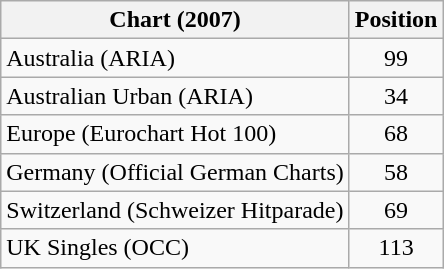<table class="wikitable sortable">
<tr>
<th>Chart (2007)</th>
<th>Position</th>
</tr>
<tr>
<td>Australia (ARIA)</td>
<td style="text-align:center;">99</td>
</tr>
<tr>
<td>Australian Urban (ARIA)</td>
<td style="text-align:center;">34</td>
</tr>
<tr>
<td>Europe (Eurochart Hot 100)</td>
<td style="text-align:center;">68</td>
</tr>
<tr>
<td>Germany (Official German Charts)</td>
<td style="text-align:center;">58</td>
</tr>
<tr>
<td>Switzerland (Schweizer Hitparade)</td>
<td style="text-align:center;">69</td>
</tr>
<tr>
<td>UK Singles (OCC)</td>
<td style="text-align:center;">113</td>
</tr>
</table>
